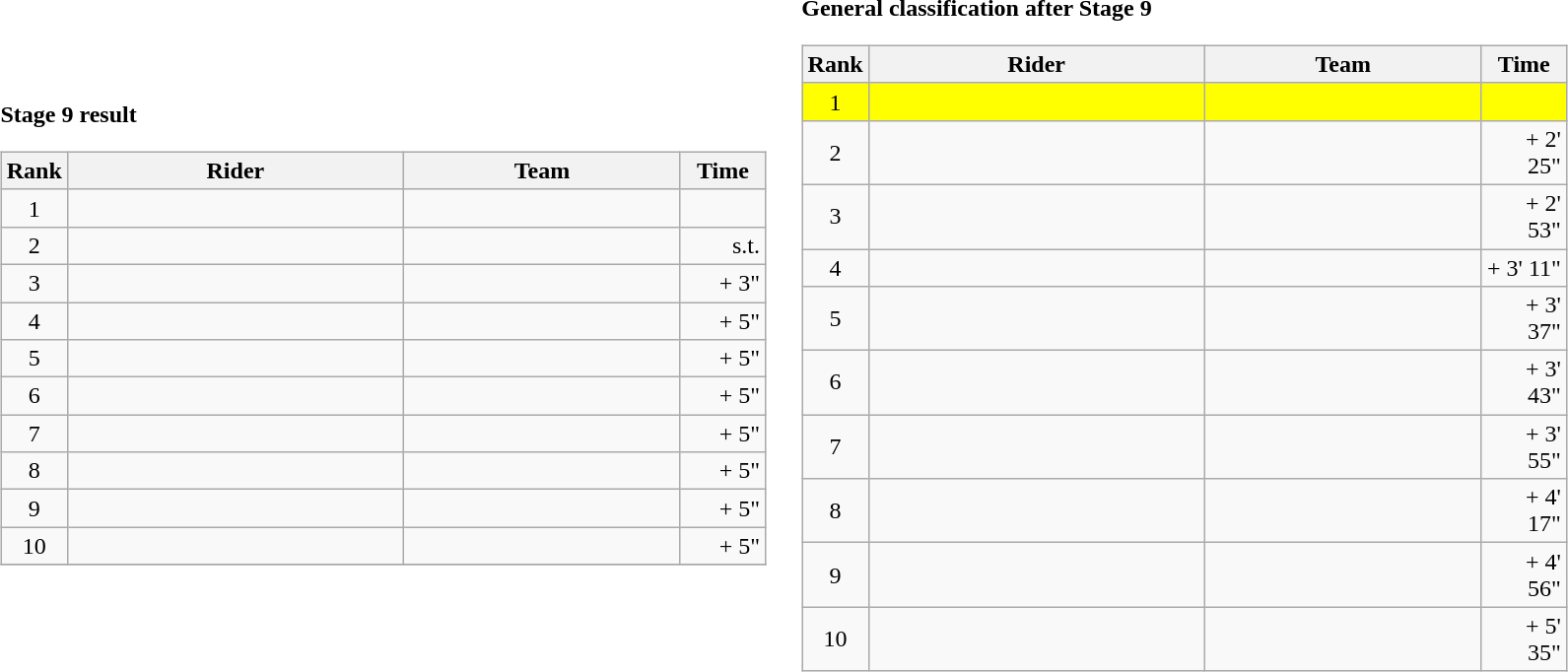<table>
<tr>
<td><strong>Stage 9 result</strong><br><table class="wikitable">
<tr>
<th width="8">Rank</th>
<th width="220">Rider</th>
<th width="180">Team</th>
<th width="50">Time</th>
</tr>
<tr>
<td style="text-align:center;">1</td>
<td></td>
<td></td>
<td align="right"></td>
</tr>
<tr>
<td style="text-align:center;">2</td>
<td></td>
<td></td>
<td align="right">s.t.</td>
</tr>
<tr>
<td style="text-align:center;">3</td>
<td></td>
<td></td>
<td align="right">+ 3"</td>
</tr>
<tr>
<td style="text-align:center;">4</td>
<td></td>
<td></td>
<td align="right">+ 5"</td>
</tr>
<tr>
<td style="text-align:center;">5</td>
<td></td>
<td></td>
<td align="right">+ 5"</td>
</tr>
<tr>
<td style="text-align:center;">6</td>
<td></td>
<td></td>
<td align="right">+ 5"</td>
</tr>
<tr>
<td style="text-align:center;">7</td>
<td></td>
<td></td>
<td align="right">+ 5"</td>
</tr>
<tr>
<td style="text-align:center;">8</td>
<td></td>
<td></td>
<td align="right">+ 5"</td>
</tr>
<tr>
<td style="text-align:center;">9</td>
<td></td>
<td></td>
<td align="right">+ 5"</td>
</tr>
<tr>
<td style="text-align:center;">10</td>
<td></td>
<td></td>
<td align="right">+ 5"</td>
</tr>
<tr>
</tr>
</table>
</td>
<td></td>
<td><strong>General classification after Stage 9</strong><br><table class="wikitable">
<tr>
<th width="8">Rank</th>
<th width="220">Rider</th>
<th width="180">Team</th>
<th width="50">Time</th>
</tr>
<tr bgcolor=Yellow>
<td style="text-align:center;">1</td>
<td> </td>
<td></td>
<td align="right"></td>
</tr>
<tr>
<td style="text-align:center;">2</td>
<td> </td>
<td></td>
<td align="right">+ 2' 25"</td>
</tr>
<tr>
<td style="text-align:center;">3</td>
<td></td>
<td></td>
<td align="right">+ 2' 53"</td>
</tr>
<tr>
<td style="text-align:center;">4</td>
<td></td>
<td></td>
<td align="right">+ 3' 11"</td>
</tr>
<tr>
<td style="text-align:center;">5</td>
<td><s></s></td>
<td></td>
<td align="right">+ 3' 37"</td>
</tr>
<tr>
<td style="text-align:center;">6</td>
<td></td>
<td></td>
<td align="right">+ 3' 43"</td>
</tr>
<tr>
<td style="text-align:center;">7</td>
<td></td>
<td></td>
<td align="right">+ 3' 55"</td>
</tr>
<tr>
<td style="text-align:center;">8</td>
<td></td>
<td></td>
<td align="right">+ 4' 17"</td>
</tr>
<tr>
<td style="text-align:center;">9</td>
<td></td>
<td></td>
<td align="right">+ 4' 56"</td>
</tr>
<tr>
<td style="text-align:center;">10</td>
<td></td>
<td></td>
<td align="right">+ 5' 35"</td>
</tr>
</table>
</td>
</tr>
</table>
